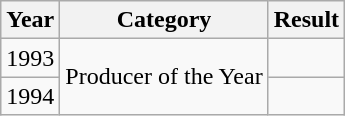<table class="wikitable">
<tr>
<th>Year</th>
<th>Category</th>
<th>Result</th>
</tr>
<tr>
<td rowspan="1">1993</td>
<td rowspan="2">Producer of the Year</td>
<td></td>
</tr>
<tr>
<td rowspan="1">1994</td>
<td></td>
</tr>
</table>
